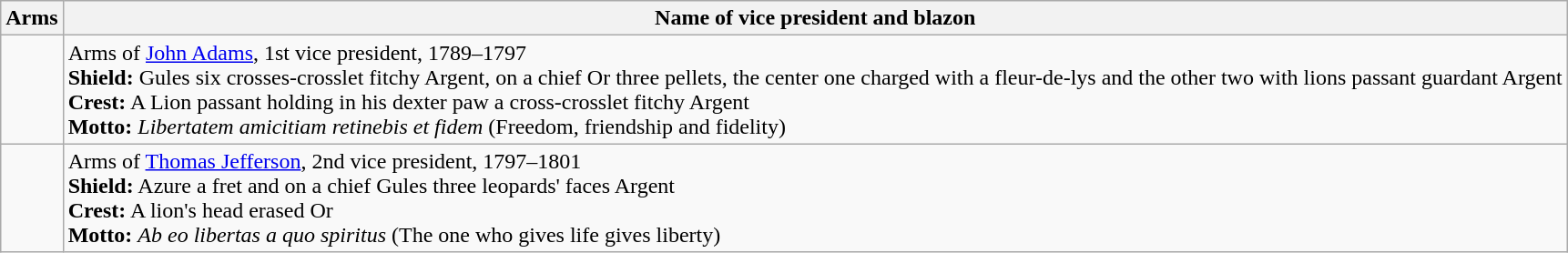<table class=wikitable>
<tr style="vertical-align:top; text-align:center;">
<th>Arms</th>
<th>Name of vice president and blazon</th>
</tr>
<tr valign=top>
<td align=center></td>
<td>Arms of <a href='#'>John Adams</a>, 1st vice president, 1789–1797<br><strong>Shield:</strong> Gules six crosses-crosslet fitchy Argent, on a chief Or three pellets, the center one charged with a fleur-de-lys and the other two with lions passant guardant Argent<br><strong>Crest:</strong> A Lion passant holding in his dexter paw a cross-crosslet fitchy Argent<br><strong>Motto:</strong> <em>Libertatem amicitiam retinebis et fidem</em> (Freedom, friendship and fidelity)</td>
</tr>
<tr valign=top>
<td align=center></td>
<td>Arms of <a href='#'>Thomas Jefferson</a>, 2nd vice president, 1797–1801<br><strong>Shield:</strong> Azure a fret and on a chief Gules three leopards' faces Argent<br><strong>Crest:</strong> A lion's head erased Or<br><strong>Motto:</strong> <em>Ab eo libertas a quo spiritus</em> (The one who gives life gives liberty)</td>
</tr>
</table>
